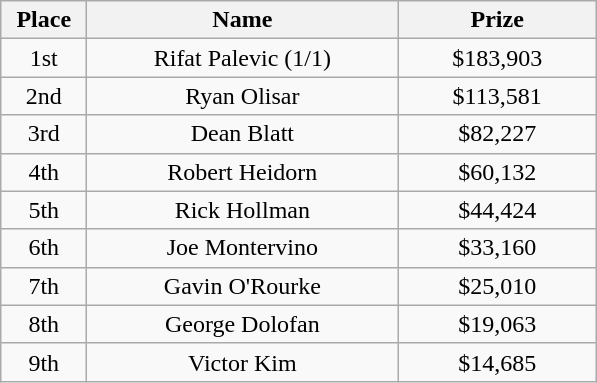<table class="wikitable">
<tr>
<th width="50">Place</th>
<th width="200">Name</th>
<th width="125">Prize</th>
</tr>
<tr>
<td align = "center">1st</td>
<td align = "center">Rifat Palevic (1/1)</td>
<td align = "center">$183,903</td>
</tr>
<tr>
<td align = "center">2nd</td>
<td align = "center">Ryan Olisar</td>
<td align = "center">$113,581</td>
</tr>
<tr>
<td align = "center">3rd</td>
<td align = "center">Dean Blatt</td>
<td align = "center">$82,227</td>
</tr>
<tr>
<td align = "center">4th</td>
<td align = "center">Robert Heidorn</td>
<td align = "center">$60,132</td>
</tr>
<tr>
<td align = "center">5th</td>
<td align = "center">Rick Hollman</td>
<td align = "center">$44,424</td>
</tr>
<tr>
<td align = "center">6th</td>
<td align = "center">Joe Montervino</td>
<td align = "center">$33,160</td>
</tr>
<tr>
<td align = "center">7th</td>
<td align = "center">Gavin O'Rourke</td>
<td align = "center">$25,010</td>
</tr>
<tr>
<td align = "center">8th</td>
<td align = "center">George Dolofan</td>
<td align = "center">$19,063</td>
</tr>
<tr>
<td align = "center">9th</td>
<td align = "center">Victor Kim</td>
<td align = "center">$14,685</td>
</tr>
</table>
